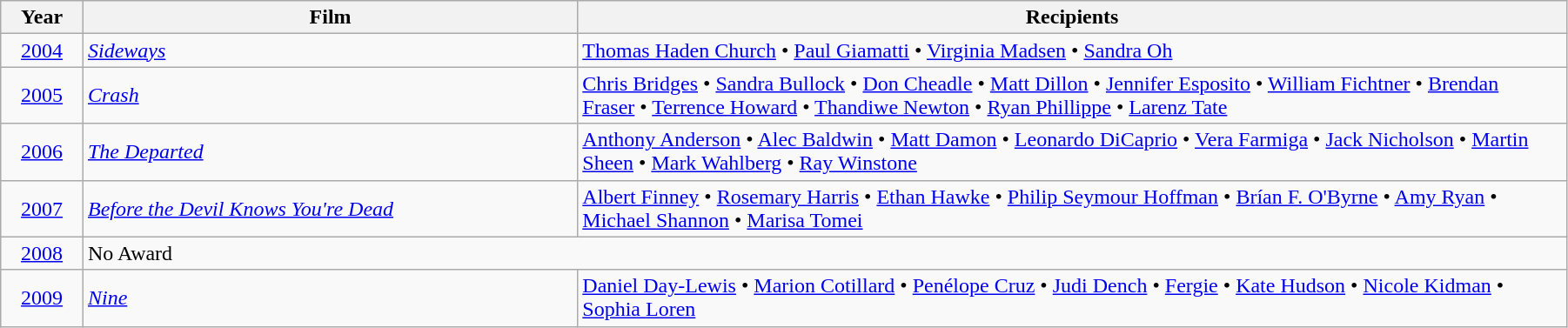<table class="wikitable" width="95%" cellpadding="5">
<tr>
<th width="5%">Year</th>
<th width="30%">Film</th>
<th width="60%">Recipients</th>
</tr>
<tr>
<td style="text-align:center;"><a href='#'>2004</a></td>
<td><em><a href='#'>Sideways</a></em></td>
<td><a href='#'>Thomas Haden Church</a> • <a href='#'>Paul Giamatti</a> • <a href='#'>Virginia Madsen</a> • <a href='#'>Sandra Oh</a></td>
</tr>
<tr>
<td style="text-align:center;"><a href='#'>2005</a></td>
<td><em><a href='#'>Crash</a></em></td>
<td><a href='#'>Chris Bridges</a> • <a href='#'>Sandra Bullock</a> • <a href='#'>Don Cheadle</a> • <a href='#'>Matt Dillon</a> • <a href='#'>Jennifer Esposito</a> • <a href='#'>William Fichtner</a> • <a href='#'>Brendan Fraser</a> • <a href='#'>Terrence Howard</a> • <a href='#'>Thandiwe Newton</a> • <a href='#'>Ryan Phillippe</a> • <a href='#'>Larenz Tate</a></td>
</tr>
<tr>
<td style="text-align:center;"><a href='#'>2006</a></td>
<td><em><a href='#'>The Departed</a></em></td>
<td><a href='#'>Anthony Anderson</a> • <a href='#'>Alec Baldwin</a> • <a href='#'>Matt Damon</a> • <a href='#'>Leonardo DiCaprio</a> • <a href='#'>Vera Farmiga</a> • <a href='#'>Jack Nicholson</a> • <a href='#'>Martin Sheen</a> • <a href='#'>Mark Wahlberg</a> • <a href='#'>Ray Winstone</a></td>
</tr>
<tr>
<td style="text-align:center;"><a href='#'>2007</a></td>
<td><em><a href='#'>Before the Devil Knows You're Dead</a></em></td>
<td><a href='#'>Albert Finney</a> • <a href='#'>Rosemary Harris</a> • <a href='#'>Ethan Hawke</a> • <a href='#'>Philip Seymour Hoffman</a> • <a href='#'>Brían F. O'Byrne</a> • <a href='#'>Amy Ryan</a> • <a href='#'>Michael Shannon</a> • <a href='#'>Marisa Tomei</a></td>
</tr>
<tr>
<td style="text-align:center;"><a href='#'>2008</a></td>
<td colspan=2>No Award</td>
</tr>
<tr>
<td style="text-align:center;"><a href='#'>2009</a></td>
<td><em><a href='#'>Nine</a></em></td>
<td><a href='#'>Daniel Day-Lewis</a> • <a href='#'>Marion Cotillard</a> • <a href='#'>Penélope Cruz</a> • <a href='#'>Judi Dench</a> • <a href='#'>Fergie</a> • <a href='#'>Kate Hudson</a> • <a href='#'>Nicole Kidman</a> • <a href='#'>Sophia Loren</a></td>
</tr>
</table>
